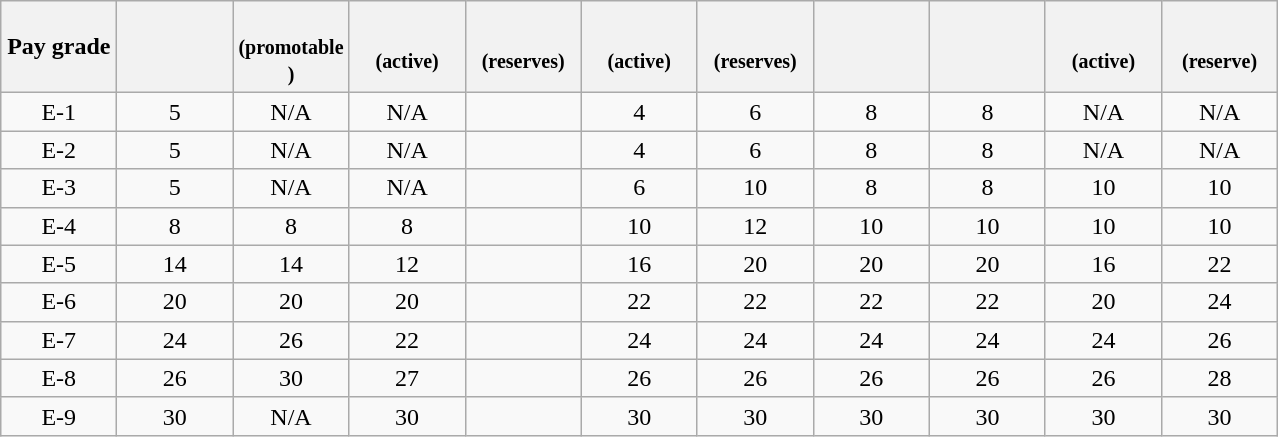<table class="wikitable">
<tr>
<th width="70px">Pay grade</th>
<th width="70px"><br></th>
<th width="70px"><br><small>(promotable )</small></th>
<th width="70px"><br><small>(active)</small></th>
<th width="70px"><br><small>(reserves)</small></th>
<th width="70px"><br><small>(active)</small></th>
<th width="70px"><br><small>(reserves)</small></th>
<th width="70px"><br></th>
<th width="70px"></th>
<th width="70px"><br><small>(active)</small></th>
<th width="70px"><br><small>(reserve)</small></th>
</tr>
<tr align="center">
<td>E-1</td>
<td>5</td>
<td>N/A</td>
<td>N/A</td>
<td></td>
<td>4</td>
<td>6</td>
<td>8</td>
<td>8</td>
<td>N/A</td>
<td>N/A</td>
</tr>
<tr align="center">
<td>E-2</td>
<td>5</td>
<td>N/A</td>
<td>N/A</td>
<td></td>
<td>4</td>
<td>6</td>
<td>8</td>
<td>8</td>
<td>N/A</td>
<td>N/A</td>
</tr>
<tr align="center">
<td>E-3</td>
<td>5</td>
<td>N/A</td>
<td>N/A</td>
<td></td>
<td>6</td>
<td>10</td>
<td>8</td>
<td>8</td>
<td>10</td>
<td>10</td>
</tr>
<tr align="center">
<td>E-4</td>
<td>8</td>
<td>8</td>
<td>8</td>
<td></td>
<td>10</td>
<td>12</td>
<td>10</td>
<td>10</td>
<td>10</td>
<td>10</td>
</tr>
<tr align="center">
<td>E-5</td>
<td>14</td>
<td>14</td>
<td>12</td>
<td></td>
<td>16</td>
<td>20</td>
<td>20</td>
<td>20</td>
<td>16</td>
<td>22</td>
</tr>
<tr align="center">
<td>E-6</td>
<td>20</td>
<td>20</td>
<td>20</td>
<td></td>
<td>22</td>
<td>22</td>
<td>22</td>
<td>22</td>
<td>20</td>
<td>24</td>
</tr>
<tr align="center">
<td>E-7</td>
<td>24</td>
<td>26</td>
<td>22</td>
<td></td>
<td>24</td>
<td>24</td>
<td>24</td>
<td>24</td>
<td>24</td>
<td>26</td>
</tr>
<tr align="center">
<td>E-8</td>
<td>26</td>
<td>30</td>
<td>27</td>
<td></td>
<td>26</td>
<td>26</td>
<td>26</td>
<td>26</td>
<td>26</td>
<td>28</td>
</tr>
<tr align="center">
<td>E-9</td>
<td>30</td>
<td>N/A</td>
<td>30</td>
<td></td>
<td>30</td>
<td>30</td>
<td>30</td>
<td>30</td>
<td>30</td>
<td>30</td>
</tr>
</table>
